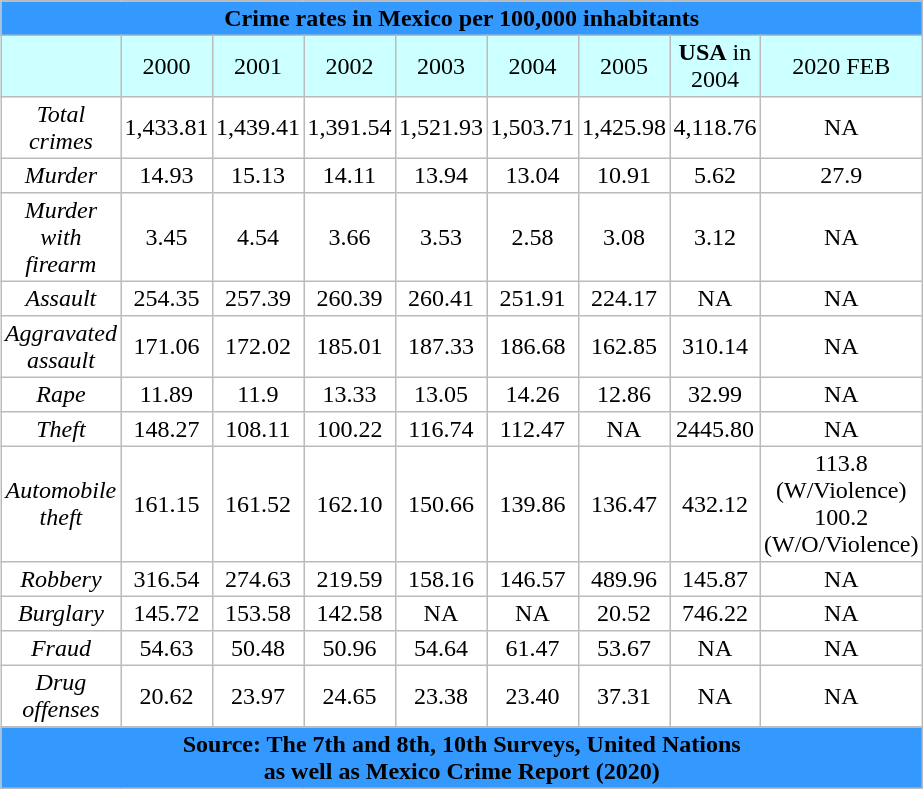<table cellpadding="2" border="1" style="float:right; margin:0 1em 1em; width:400px; border:1px #bbb solid; border-collapse:collapse; font-size:100%;">
<tr style="text-align:center; background:#39f;">
<th colspan="9">Crime rates in Mexico per 100,000 inhabitants</th>
</tr>
<tr style="text-align:center; background:#cff;">
<td></td>
<td>2000</td>
<td>2001</td>
<td>2002</td>
<td>2003</td>
<td>2004</td>
<td>2005</td>
<td><strong>USA</strong> in 2004</td>
<td>2020 FEB</td>
</tr>
<tr style="text-align:center; background:#fff;">
<td><em>Total crimes</em></td>
<td>1,433.81</td>
<td>1,439.41</td>
<td>1,391.54</td>
<td>1,521.93</td>
<td>1,503.71</td>
<td>1,425.98</td>
<td>4,118.76</td>
<td>NA</td>
</tr>
<tr style="text-align:center; background:#fff;">
<td><em>Murder</em></td>
<td>14.93</td>
<td>15.13</td>
<td>14.11</td>
<td>13.94</td>
<td>13.04</td>
<td>10.91</td>
<td>5.62</td>
<td>27.9</td>
</tr>
<tr style="text-align:center; background:#fff;">
<td><em>Murder with firearm</em></td>
<td>3.45</td>
<td>4.54</td>
<td>3.66</td>
<td>3.53</td>
<td>2.58</td>
<td>3.08</td>
<td>3.12</td>
<td>NA</td>
</tr>
<tr style="text-align:center; background:#fff;">
<td><em>Assault</em></td>
<td>254.35</td>
<td>257.39</td>
<td>260.39</td>
<td>260.41</td>
<td>251.91</td>
<td>224.17</td>
<td>NA</td>
<td>NA</td>
</tr>
<tr style="text-align:center; background:#fff;">
<td><em>Aggravated assault</em></td>
<td>171.06</td>
<td>172.02</td>
<td>185.01</td>
<td>187.33</td>
<td>186.68</td>
<td>162.85</td>
<td>310.14</td>
<td>NA</td>
</tr>
<tr style="text-align:center; background:#fff;">
<td><em>Rape</em></td>
<td>11.89</td>
<td>11.9</td>
<td>13.33</td>
<td>13.05</td>
<td>14.26</td>
<td>12.86</td>
<td>32.99</td>
<td>NA</td>
</tr>
<tr style="text-align:center; background:#fff;">
<td><em>Theft</em></td>
<td>148.27</td>
<td>108.11</td>
<td>100.22</td>
<td>116.74</td>
<td>112.47</td>
<td>NA</td>
<td>2445.80</td>
<td>NA</td>
</tr>
<tr style="text-align:center; background:#fff;">
<td><em>Automobile theft</em></td>
<td>161.15</td>
<td>161.52</td>
<td>162.10</td>
<td>150.66</td>
<td>139.86</td>
<td>136.47</td>
<td>432.12</td>
<td>113.8 (W/Violence) 100.2 (W/O/Violence)</td>
</tr>
<tr style="text-align:center; background:#fff;">
<td><em>Robbery</em></td>
<td>316.54</td>
<td>274.63</td>
<td>219.59</td>
<td>158.16</td>
<td>146.57</td>
<td>489.96</td>
<td>145.87</td>
<td>NA</td>
</tr>
<tr style="text-align:center; background:#fff;">
<td><em>Burglary</em></td>
<td>145.72</td>
<td>153.58</td>
<td>142.58</td>
<td>NA</td>
<td>NA</td>
<td>20.52</td>
<td>746.22</td>
<td>NA</td>
</tr>
<tr style="text-align:center; background:#fff;">
<td><em>Fraud</em></td>
<td>54.63</td>
<td>50.48</td>
<td>50.96</td>
<td>54.64</td>
<td>61.47</td>
<td>53.67</td>
<td>NA</td>
<td>NA</td>
</tr>
<tr style="text-align:center; background:#fff;">
<td><em>Drug offenses</em></td>
<td>20.62</td>
<td>23.97</td>
<td>24.65</td>
<td>23.38</td>
<td>23.40</td>
<td>37.31</td>
<td>NA</td>
<td>NA</td>
</tr>
<tr style="text-align:center; background:#39f;">
<th colspan="9">Source: The 7th and 8th, 10th Surveys, United Nations<br>as well as Mexico Crime Report (2020)</th>
</tr>
</table>
